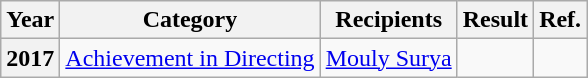<table class="wikitable plainrowheaders sortable">
<tr>
<th>Year</th>
<th>Category</th>
<th>Recipients</th>
<th>Result</th>
<th class="unsortable">Ref.</th>
</tr>
<tr>
<th>2017</th>
<td><a href='#'>Achievement in Directing</a></td>
<td><a href='#'>Mouly Surya</a></td>
<td></td>
<td align="center"></td>
</tr>
</table>
